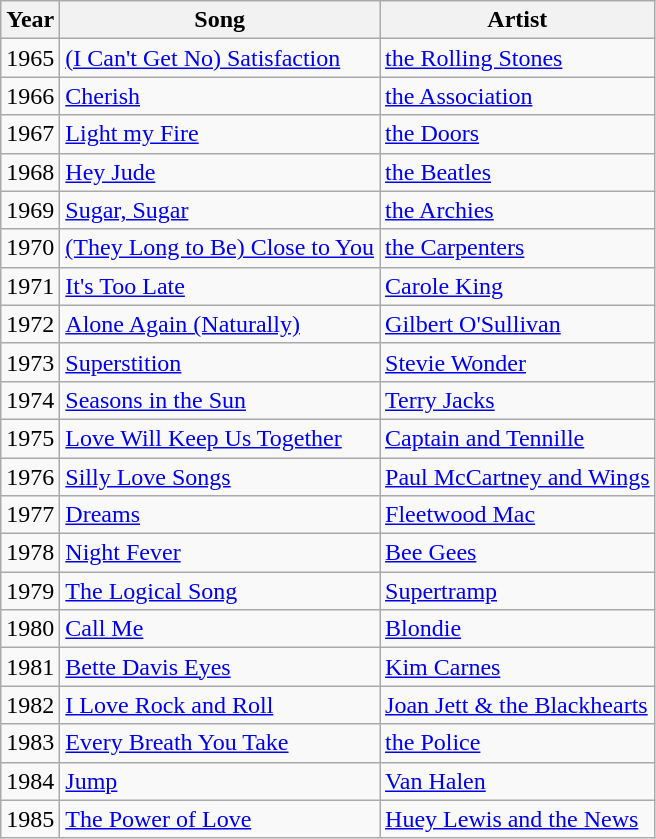<table class="wikitable sortable">
<tr>
<th>Year</th>
<th>Song</th>
<th>Artist</th>
</tr>
<tr>
<td>1965</td>
<td><a href='#'>(I Can't Get No) Satisfaction</a></td>
<td><a href='#'>the Rolling Stones</a></td>
</tr>
<tr>
<td>1966</td>
<td><a href='#'>Cherish</a></td>
<td><a href='#'>the Association</a></td>
</tr>
<tr>
<td>1967</td>
<td><a href='#'>Light my Fire</a></td>
<td><a href='#'>the Doors</a></td>
</tr>
<tr>
<td>1968</td>
<td><a href='#'>Hey Jude</a></td>
<td><a href='#'>the Beatles</a></td>
</tr>
<tr>
<td>1969</td>
<td><a href='#'>Sugar, Sugar</a></td>
<td><a href='#'>the Archies</a></td>
</tr>
<tr>
<td>1970</td>
<td><a href='#'>(They Long to Be) Close to You</a></td>
<td><a href='#'>the Carpenters</a></td>
</tr>
<tr>
<td>1971</td>
<td><a href='#'>It's Too Late</a></td>
<td><a href='#'>Carole King</a></td>
</tr>
<tr>
<td>1972</td>
<td><a href='#'>Alone Again (Naturally)</a></td>
<td><a href='#'>Gilbert O'Sullivan</a></td>
</tr>
<tr>
<td>1973</td>
<td><a href='#'>Superstition</a></td>
<td><a href='#'>Stevie Wonder</a></td>
</tr>
<tr>
<td>1974</td>
<td><a href='#'>Seasons in the Sun</a></td>
<td><a href='#'>Terry Jacks</a></td>
</tr>
<tr>
<td>1975</td>
<td><a href='#'>Love Will Keep Us Together</a></td>
<td><a href='#'>Captain and Tennille</a></td>
</tr>
<tr>
<td>1976</td>
<td><a href='#'>Silly Love Songs</a></td>
<td><a href='#'>Paul McCartney and Wings</a></td>
</tr>
<tr>
<td>1977</td>
<td><a href='#'>Dreams</a></td>
<td><a href='#'>Fleetwood Mac</a></td>
</tr>
<tr>
<td>1978</td>
<td><a href='#'>Night Fever</a></td>
<td><a href='#'>Bee Gees</a></td>
</tr>
<tr>
<td>1979</td>
<td><a href='#'>The Logical Song</a></td>
<td><a href='#'>Supertramp</a></td>
</tr>
<tr>
<td>1980</td>
<td><a href='#'>Call Me</a></td>
<td><a href='#'>Blondie</a></td>
</tr>
<tr>
<td>1981</td>
<td><a href='#'>Bette Davis Eyes</a></td>
<td><a href='#'>Kim Carnes</a></td>
</tr>
<tr>
<td>1982</td>
<td><a href='#'>I Love Rock and Roll</a></td>
<td><a href='#'>Joan Jett & the Blackhearts</a></td>
</tr>
<tr>
<td>1983</td>
<td><a href='#'>Every Breath You Take</a></td>
<td><a href='#'>the Police</a></td>
</tr>
<tr>
<td>1984</td>
<td><a href='#'>Jump</a></td>
<td><a href='#'>Van Halen</a></td>
</tr>
<tr>
<td>1985</td>
<td><a href='#'>The Power of Love</a></td>
<td><a href='#'>Huey Lewis and the News</a></td>
</tr>
</table>
